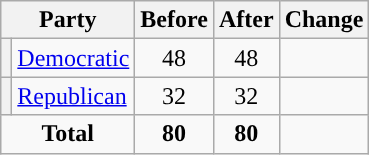<table class="wikitable" style="text-align:center;">
<tr>
<th colspan="2">Party</th>
<th>Before</th>
<th>After</th>
<th>Change</th>
</tr>
<tr>
<th style="background-color:"></th>
<td style="text-align:left;"><a href='#'>Democratic</a></td>
<td>48</td>
<td>48</td>
<td></td>
</tr>
<tr>
<th style="background-color:"></th>
<td style="text-align:left;"><a href='#'>Republican</a></td>
<td>32</td>
<td>32</td>
<td></td>
</tr>
<tr>
<td colspan="2"><strong>Total</strong></td>
<td><strong>80</strong></td>
<td><strong>80</strong></td>
<td></td>
</tr>
</table>
